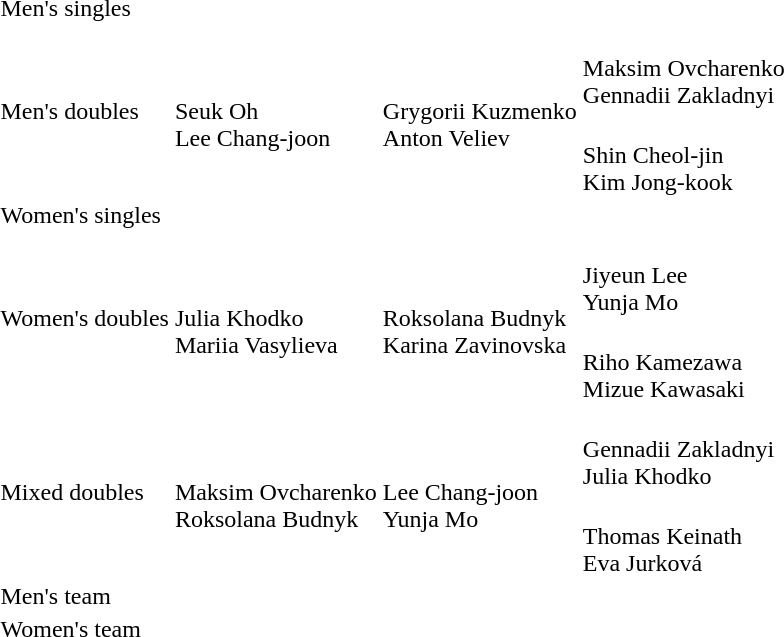<table>
<tr>
<td rowspan=2>Men's singles</td>
<td rowspan=2></td>
<td rowspan=2></td>
<td></td>
</tr>
<tr>
<td></td>
</tr>
<tr>
<td rowspan=2>Men's doubles</td>
<td rowspan=2><br>Seuk Oh<br>Lee Chang-joon</td>
<td rowspan=2><br>Grygorii Kuzmenko<br>Anton Veliev</td>
<td><br>Maksim Ovcharenko<br>Gennadii Zakladnyi</td>
</tr>
<tr>
<td><br>Shin Cheol-jin<br>Kim Jong-kook</td>
</tr>
<tr>
<td rowspan=2>Women's singles</td>
<td rowspan=2></td>
<td rowspan=2></td>
<td></td>
</tr>
<tr>
<td></td>
</tr>
<tr>
<td rowspan=2>Women's doubles</td>
<td rowspan=2><br>Julia Khodko<br>Mariia Vasylieva</td>
<td rowspan=2><br>Roksolana Budnyk<br>Karina Zavinovska</td>
<td><br>Jiyeun Lee<br>Yunja Mo</td>
</tr>
<tr>
<td><br>Riho Kamezawa<br>Mizue Kawasaki</td>
</tr>
<tr>
<td rowspan=2>Mixed doubles</td>
<td rowspan=2><br>Maksim Ovcharenko<br>Roksolana Budnyk</td>
<td rowspan=2><br>Lee Chang-joon<br>Yunja Mo</td>
<td><br>Gennadii Zakladnyi<br>Julia Khodko</td>
</tr>
<tr>
<td><br>Thomas Keinath<br>Eva Jurková</td>
</tr>
<tr>
<td rowspan=2>Men's team</td>
<td rowspan=2></td>
<td rowspan=2></td>
<td></td>
</tr>
<tr>
<td></td>
</tr>
<tr>
<td rowspan=2>Women's team</td>
<td rowspan=2></td>
<td rowspan=2></td>
<td></td>
</tr>
<tr>
<td></td>
</tr>
</table>
